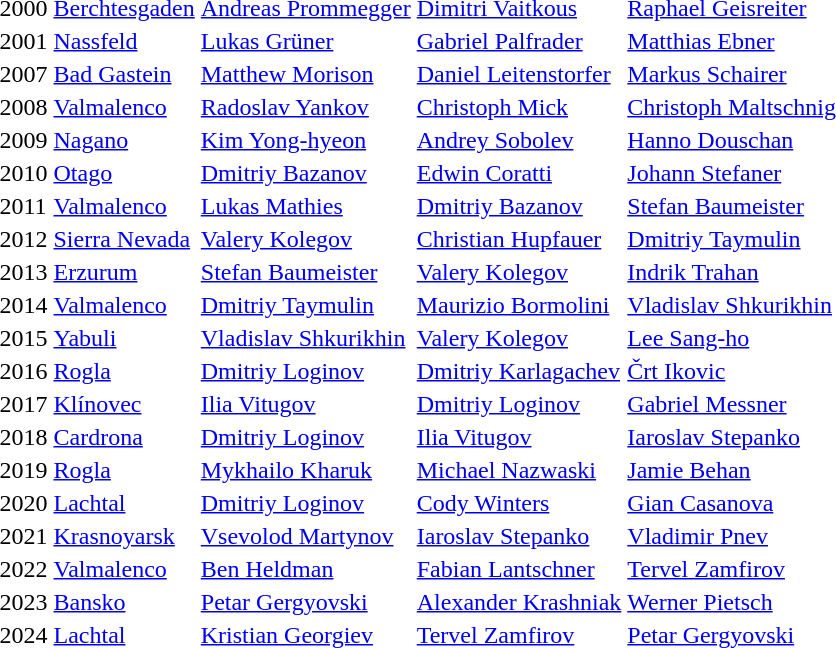<table>
<tr>
<td>2000</td>
<td> <a href='#'>Berchtesgaden</a></td>
<td> <a href='#'>Andreas Prommegger</a></td>
<td> <a href='#'>Dimitri Vaitkous</a></td>
<td> <a href='#'>Raphael Geisreiter</a></td>
</tr>
<tr>
<td>2001</td>
<td> <a href='#'>Nassfeld</a></td>
<td> <a href='#'>Lukas Grüner</a></td>
<td> <a href='#'>Gabriel Palfrader</a></td>
<td> <a href='#'>Matthias Ebner</a></td>
</tr>
<tr>
<td>2007</td>
<td> <a href='#'>Bad Gastein</a></td>
<td> <a href='#'>Matthew Morison</a></td>
<td> <a href='#'>Daniel Leitenstorfer</a></td>
<td> <a href='#'>Markus Schairer</a></td>
</tr>
<tr>
<td>2008</td>
<td> <a href='#'>Valmalenco</a></td>
<td> <a href='#'>Radoslav Yankov</a></td>
<td> <a href='#'>Christoph Mick</a></td>
<td> <a href='#'>Christoph Maltschnig</a></td>
</tr>
<tr>
<td>2009</td>
<td> <a href='#'>Nagano</a></td>
<td> <a href='#'>Kim Yong-hyeon</a></td>
<td> <a href='#'>Andrey Sobolev</a></td>
<td> <a href='#'>Hanno Douschan</a></td>
</tr>
<tr>
<td>2010</td>
<td> <a href='#'>Otago</a></td>
<td> <a href='#'>Dmitriy Bazanov</a></td>
<td> <a href='#'>Edwin Coratti</a></td>
<td> <a href='#'>Johann Stefaner</a></td>
</tr>
<tr>
<td>2011</td>
<td> <a href='#'>Valmalenco</a></td>
<td> <a href='#'>Lukas Mathies</a></td>
<td> <a href='#'>Dmitriy Bazanov</a></td>
<td> <a href='#'>Stefan Baumeister</a></td>
</tr>
<tr>
<td>2012</td>
<td> <a href='#'>Sierra Nevada</a></td>
<td> <a href='#'>Valery Kolegov</a></td>
<td> <a href='#'>Christian Hupfauer</a></td>
<td> <a href='#'>Dmitriy Taymulin</a></td>
</tr>
<tr>
<td>2013</td>
<td> <a href='#'>Erzurum</a></td>
<td> <a href='#'>Stefan Baumeister</a></td>
<td> <a href='#'>Valery Kolegov</a></td>
<td> <a href='#'>Indrik Trahan</a></td>
</tr>
<tr>
<td>2014</td>
<td> <a href='#'>Valmalenco</a></td>
<td> <a href='#'>Dmitriy Taymulin</a></td>
<td> <a href='#'>Maurizio Bormolini</a></td>
<td> <a href='#'>Vladislav Shkurikhin</a></td>
</tr>
<tr>
<td>2015</td>
<td> <a href='#'>Yabuli</a></td>
<td> <a href='#'>Vladislav Shkurikhin</a></td>
<td> <a href='#'>Valery Kolegov</a></td>
<td> <a href='#'>Lee Sang-ho</a></td>
</tr>
<tr>
<td>2016</td>
<td> <a href='#'>Rogla</a></td>
<td> <a href='#'>Dmitriy Loginov</a></td>
<td> <a href='#'>Dmitriy Karlagachev</a></td>
<td> <a href='#'>Črt Ikovic</a></td>
</tr>
<tr>
<td>2017</td>
<td> <a href='#'>Klínovec</a></td>
<td> <a href='#'>Ilia Vitugov</a></td>
<td> <a href='#'>Dmitriy Loginov</a></td>
<td> <a href='#'>Gabriel Messner</a></td>
</tr>
<tr>
<td>2018</td>
<td> <a href='#'>Cardrona</a></td>
<td> <a href='#'>Dmitriy Loginov</a></td>
<td> <a href='#'>Ilia Vitugov</a></td>
<td> <a href='#'>Iaroslav Stepanko</a></td>
</tr>
<tr>
<td>2019</td>
<td> <a href='#'>Rogla</a></td>
<td> <a href='#'>Mykhailo Kharuk</a></td>
<td> <a href='#'>Michael Nazwaski</a></td>
<td> <a href='#'>Jamie Behan</a></td>
</tr>
<tr>
<td>2020</td>
<td> <a href='#'>Lachtal</a></td>
<td> <a href='#'>Dmitriy Loginov</a></td>
<td> <a href='#'>Cody Winters</a></td>
<td> <a href='#'>Gian Casanova</a></td>
</tr>
<tr>
<td>2021</td>
<td> <a href='#'>Krasnoyarsk</a></td>
<td> <a href='#'>Vsevolod Martynov</a></td>
<td> <a href='#'>Iaroslav Stepanko</a></td>
<td> <a href='#'>Vladimir Pnev</a></td>
</tr>
<tr>
<td>2022</td>
<td> <a href='#'>Valmalenco</a></td>
<td> <a href='#'>Ben Heldman</a></td>
<td> <a href='#'>Fabian Lantschner</a></td>
<td> <a href='#'>Tervel Zamfirov</a></td>
</tr>
<tr>
<td>2023</td>
<td> <a href='#'>Bansko</a></td>
<td> <a href='#'>Petar Gergyovski</a></td>
<td> <a href='#'>Alexander Krashniak</a></td>
<td> <a href='#'>Werner Pietsch</a></td>
</tr>
<tr>
<td>2024</td>
<td> <a href='#'>Lachtal</a></td>
<td> <a href='#'>Kristian Georgiev</a></td>
<td> <a href='#'>Tervel Zamfirov</a></td>
<td> <a href='#'>Petar Gergyovski</a></td>
</tr>
</table>
